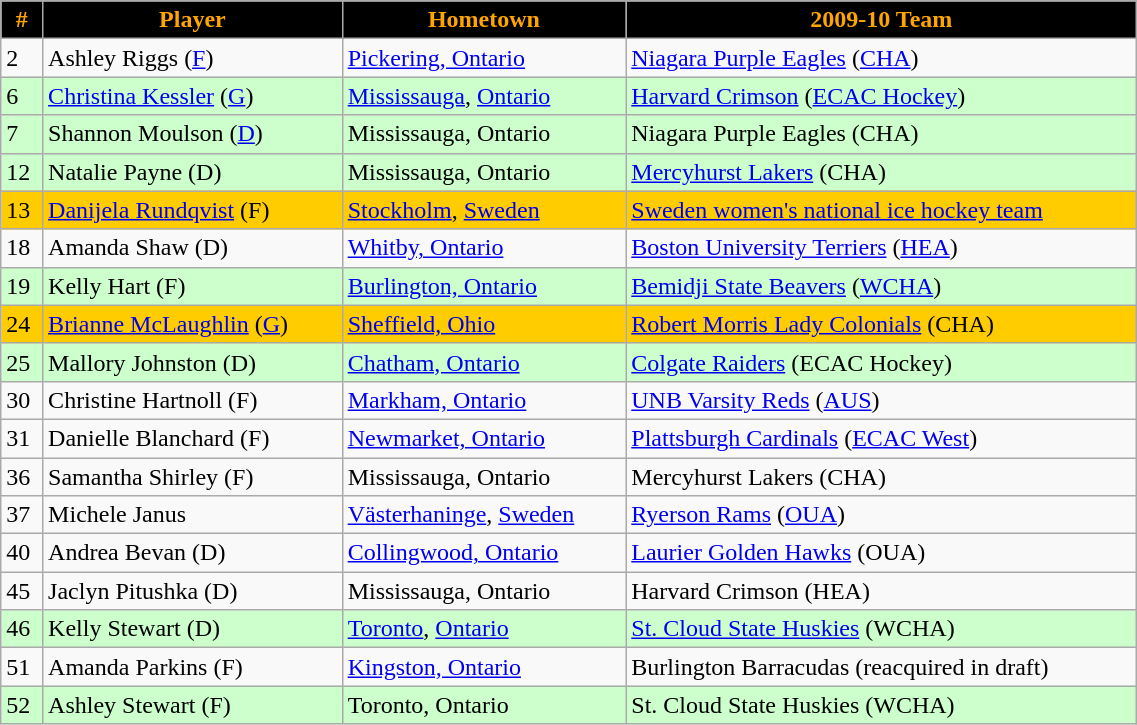<table class="wikitable" width="60%">
<tr align="center" style="background:black;color:orange;">
<td><strong>#</strong></td>
<td><strong>Player</strong></td>
<td><strong>Hometown</strong></td>
<td><strong>2009-10 Team</strong></td>
</tr>
<tr>
<td>2</td>
<td>Ashley Riggs (<a href='#'>F</a>)</td>
<td> <a href='#'>Pickering, Ontario</a></td>
<td><a href='#'>Niagara Purple Eagles</a> (<a href='#'>CHA</a>)</td>
</tr>
<tr bgcolor="CCFFCC">
<td>6</td>
<td><a href='#'>Christina Kessler</a> (<a href='#'>G</a>)</td>
<td> <a href='#'>Mississauga</a>, <a href='#'>Ontario</a></td>
<td><a href='#'>Harvard Crimson</a> (<a href='#'>ECAC Hockey</a>)</td>
</tr>
<tr bgcolor="CCFFCC">
<td>7</td>
<td>Shannon Moulson (<a href='#'>D</a>)</td>
<td> Mississauga, Ontario</td>
<td>Niagara Purple Eagles (CHA)</td>
</tr>
<tr bgcolor="CCFFCC">
<td>12</td>
<td>Natalie Payne (D)</td>
<td> Mississauga, Ontario</td>
<td><a href='#'>Mercyhurst Lakers</a> (CHA)</td>
</tr>
<tr bgcolor="FFCC00">
<td>13</td>
<td><a href='#'>Danijela Rundqvist</a> (F)</td>
<td> <a href='#'>Stockholm</a>, <a href='#'>Sweden</a></td>
<td><a href='#'>Sweden women's national ice hockey team</a></td>
</tr>
<tr>
<td>18</td>
<td>Amanda Shaw (D)</td>
<td> <a href='#'>Whitby, Ontario</a></td>
<td><a href='#'>Boston University Terriers</a> (<a href='#'>HEA</a>)</td>
</tr>
<tr bgcolor="CCFFCC">
<td>19</td>
<td>Kelly Hart (F)</td>
<td> <a href='#'>Burlington, Ontario</a></td>
<td><a href='#'>Bemidji State Beavers</a> (<a href='#'>WCHA</a>)</td>
</tr>
<tr bgcolor="FFCC00">
<td>24</td>
<td><a href='#'>Brianne McLaughlin</a> (<a href='#'>G</a>)</td>
<td> <a href='#'>Sheffield, Ohio</a></td>
<td><a href='#'>Robert Morris Lady Colonials</a> (CHA)</td>
</tr>
<tr bgcolor="CCFFCC">
<td>25</td>
<td>Mallory Johnston (D)</td>
<td> <a href='#'>Chatham, Ontario</a></td>
<td><a href='#'>Colgate Raiders</a> (ECAC Hockey)</td>
</tr>
<tr>
<td>30</td>
<td>Christine Hartnoll (F)</td>
<td> <a href='#'>Markham, Ontario</a></td>
<td><a href='#'>UNB Varsity Reds</a> (<a href='#'>AUS</a>)</td>
</tr>
<tr>
<td>31</td>
<td>Danielle Blanchard (F)</td>
<td> <a href='#'>Newmarket, Ontario</a></td>
<td><a href='#'>Plattsburgh Cardinals</a> (<a href='#'>ECAC West</a>)</td>
</tr>
<tr>
<td>36</td>
<td>Samantha Shirley (F)</td>
<td> Mississauga, Ontario</td>
<td>Mercyhurst Lakers (CHA)</td>
</tr>
<tr>
<td>37</td>
<td>Michele Janus</td>
<td> <a href='#'>Västerhaninge</a>, <a href='#'>Sweden</a></td>
<td><a href='#'>Ryerson Rams</a> (<a href='#'>OUA</a>)</td>
</tr>
<tr>
<td>40</td>
<td>Andrea Bevan (D)</td>
<td> <a href='#'>Collingwood, Ontario</a></td>
<td><a href='#'>Laurier Golden Hawks</a> (OUA)</td>
</tr>
<tr>
<td>45</td>
<td>Jaclyn Pitushka (D)</td>
<td> Mississauga, Ontario</td>
<td>Harvard Crimson (HEA)</td>
</tr>
<tr bgcolor="CCFFCC">
<td>46</td>
<td>Kelly Stewart (D)</td>
<td> <a href='#'>Toronto</a>, <a href='#'>Ontario</a></td>
<td><a href='#'>St. Cloud State Huskies</a> (WCHA)</td>
</tr>
<tr>
<td>51</td>
<td>Amanda Parkins (F)</td>
<td> <a href='#'>Kingston, Ontario</a></td>
<td>Burlington Barracudas (reacquired in draft)</td>
</tr>
<tr bgcolor="CCFFCC">
<td>52</td>
<td>Ashley Stewart (F)</td>
<td> Toronto, Ontario</td>
<td>St. Cloud State Huskies (WCHA)</td>
</tr>
</table>
